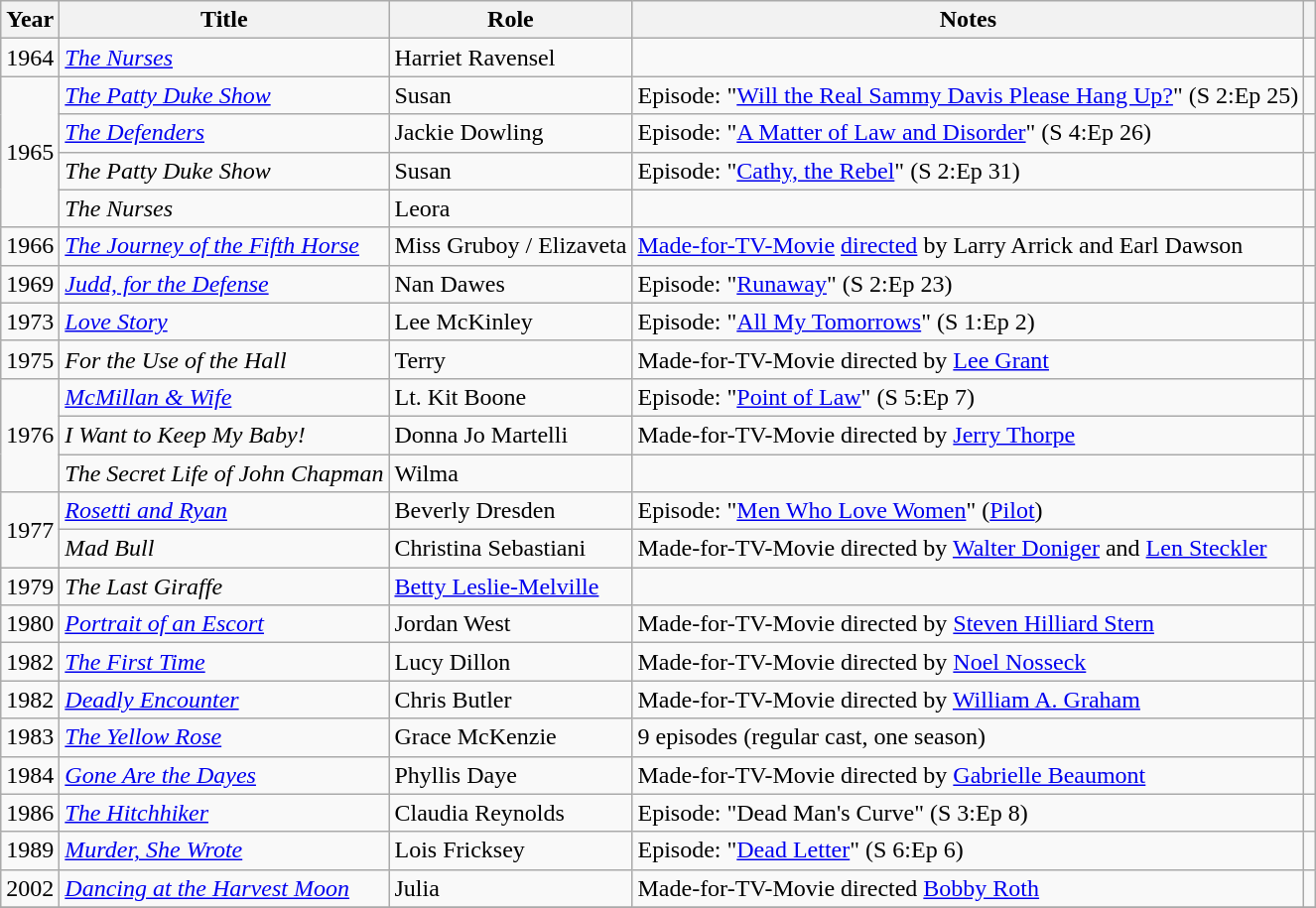<table class="wikitable">
<tr>
<th>Year</th>
<th>Title</th>
<th>Role</th>
<th class="unsortable">Notes</th>
<th class="unsortable"></th>
</tr>
<tr>
<td>1964</td>
<td><em><a href='#'>The Nurses</a></em></td>
<td>Harriet Ravensel</td>
<td></td>
<td></td>
</tr>
<tr>
<td rowspan="4">1965</td>
<td><em><a href='#'>The Patty Duke Show</a></em></td>
<td>Susan</td>
<td>Episode: "<a href='#'>Will the Real Sammy Davis Please Hang Up?</a>" (S 2:Ep 25)</td>
<td></td>
</tr>
<tr>
<td><em><a href='#'>The Defenders</a></em></td>
<td>Jackie Dowling</td>
<td>Episode: "<a href='#'>A Matter of Law and Disorder</a>" (S 4:Ep 26)</td>
<td></td>
</tr>
<tr>
<td><em>The Patty Duke Show</em></td>
<td>Susan</td>
<td>Episode: "<a href='#'>Cathy, the Rebel</a>" (S 2:Ep 31)</td>
<td></td>
</tr>
<tr>
<td><em>The Nurses</em></td>
<td>Leora</td>
<td></td>
<td></td>
</tr>
<tr>
<td>1966</td>
<td><em><a href='#'>The Journey of the Fifth Horse</a></em></td>
<td>Miss Gruboy / Elizaveta</td>
<td><a href='#'>Made-for-TV-Movie</a> <a href='#'>directed</a> by Larry Arrick and Earl Dawson</td>
<td></td>
</tr>
<tr>
<td>1969</td>
<td><em><a href='#'>Judd, for the Defense</a></em></td>
<td>Nan Dawes</td>
<td>Episode: "<a href='#'>Runaway</a>" (S 2:Ep 23)</td>
<td></td>
</tr>
<tr>
<td>1973</td>
<td><em><a href='#'>Love Story</a></em></td>
<td>Lee McKinley</td>
<td>Episode: "<a href='#'>All My Tomorrows</a>" (S 1:Ep 2)</td>
<td></td>
</tr>
<tr>
<td>1975</td>
<td><em>For the Use of the Hall</em></td>
<td>Terry</td>
<td>Made-for-TV-Movie directed by <a href='#'>Lee Grant</a></td>
<td></td>
</tr>
<tr>
<td rowspan="3">1976</td>
<td><em><a href='#'>McMillan & Wife</a></em></td>
<td>Lt. Kit Boone</td>
<td>Episode: "<a href='#'>Point of Law</a>" (S 5:Ep 7)</td>
<td></td>
</tr>
<tr>
<td><em>I Want to Keep My Baby!</em></td>
<td>Donna Jo Martelli</td>
<td>Made-for-TV-Movie directed by <a href='#'>Jerry Thorpe</a></td>
<td></td>
</tr>
<tr>
<td><em>The Secret Life of John Chapman</em></td>
<td>Wilma</td>
<td></td>
<td></td>
</tr>
<tr>
<td rowspan="2">1977</td>
<td><em><a href='#'>Rosetti and Ryan</a></em></td>
<td>Beverly Dresden</td>
<td>Episode: "<a href='#'>Men Who Love Women</a>" (<a href='#'>Pilot</a>)</td>
<td></td>
</tr>
<tr>
<td><em>Mad Bull</em></td>
<td>Christina Sebastiani</td>
<td>Made-for-TV-Movie directed by <a href='#'>Walter Doniger</a> and <a href='#'>Len Steckler</a></td>
<td></td>
</tr>
<tr>
<td>1979</td>
<td><em>The Last Giraffe</em></td>
<td><a href='#'>Betty Leslie-Melville</a></td>
<td></td>
<td></td>
</tr>
<tr>
<td>1980</td>
<td><em><a href='#'>Portrait of an Escort</a></em></td>
<td>Jordan West</td>
<td>Made-for-TV-Movie directed by <a href='#'>Steven Hilliard Stern</a></td>
<td></td>
</tr>
<tr>
<td>1982</td>
<td><em><a href='#'>The First Time</a></em></td>
<td>Lucy Dillon</td>
<td>Made-for-TV-Movie directed by <a href='#'>Noel Nosseck</a></td>
<td></td>
</tr>
<tr>
<td>1982</td>
<td><em><a href='#'>Deadly Encounter</a></em></td>
<td>Chris Butler</td>
<td>Made-for-TV-Movie directed by <a href='#'>William A. Graham</a></td>
<td></td>
</tr>
<tr>
<td>1983</td>
<td><em><a href='#'>The Yellow Rose</a></em></td>
<td>Grace McKenzie</td>
<td>9 episodes (regular cast, one season)</td>
</tr>
<tr>
<td>1984</td>
<td><em><a href='#'>Gone Are the Dayes</a></em></td>
<td>Phyllis Daye</td>
<td>Made-for-TV-Movie directed by <a href='#'>Gabrielle Beaumont</a></td>
<td></td>
</tr>
<tr>
<td>1986</td>
<td><em><a href='#'>The Hitchhiker</a></em></td>
<td>Claudia Reynolds</td>
<td>Episode: "Dead Man's Curve" (S 3:Ep 8)</td>
</tr>
<tr>
<td>1989</td>
<td><em><a href='#'>Murder, She Wrote</a></em></td>
<td>Lois Fricksey</td>
<td>Episode: "<a href='#'>Dead Letter</a>" (S 6:Ep 6)</td>
<td></td>
</tr>
<tr>
<td>2002</td>
<td><em><a href='#'>Dancing at the Harvest Moon</a></em></td>
<td>Julia</td>
<td>Made-for-TV-Movie directed <a href='#'>Bobby Roth</a></td>
<td></td>
</tr>
<tr>
</tr>
</table>
